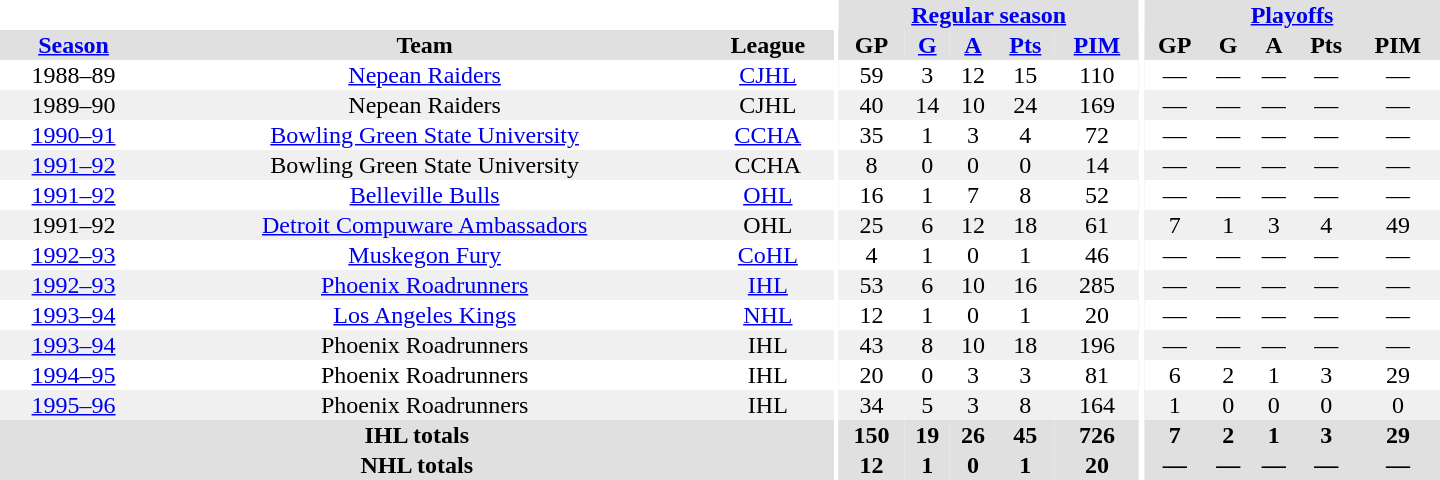<table border="0" cellpadding="1" cellspacing="0" style="text-align:center; width:60em">
<tr bgcolor="#e0e0e0">
<th colspan="3" bgcolor="#ffffff"></th>
<th rowspan="100" bgcolor="#ffffff"></th>
<th colspan="5"><a href='#'>Regular season</a></th>
<th rowspan="100" bgcolor="#ffffff"></th>
<th colspan="5"><a href='#'>Playoffs</a></th>
</tr>
<tr bgcolor="#e0e0e0">
<th><a href='#'>Season</a></th>
<th>Team</th>
<th>League</th>
<th>GP</th>
<th><a href='#'>G</a></th>
<th><a href='#'>A</a></th>
<th><a href='#'>Pts</a></th>
<th><a href='#'>PIM</a></th>
<th>GP</th>
<th>G</th>
<th>A</th>
<th>Pts</th>
<th>PIM</th>
</tr>
<tr>
<td>1988–89</td>
<td><a href='#'>Nepean Raiders</a></td>
<td><a href='#'>CJHL</a></td>
<td>59</td>
<td>3</td>
<td>12</td>
<td>15</td>
<td>110</td>
<td>—</td>
<td>—</td>
<td>—</td>
<td>—</td>
<td>—</td>
</tr>
<tr bgcolor="#f0f0f0">
<td>1989–90</td>
<td>Nepean Raiders</td>
<td>CJHL</td>
<td>40</td>
<td>14</td>
<td>10</td>
<td>24</td>
<td>169</td>
<td>—</td>
<td>—</td>
<td>—</td>
<td>—</td>
<td>—</td>
</tr>
<tr>
<td><a href='#'>1990–91</a></td>
<td><a href='#'>Bowling Green State University</a></td>
<td><a href='#'>CCHA</a></td>
<td>35</td>
<td>1</td>
<td>3</td>
<td>4</td>
<td>72</td>
<td>—</td>
<td>—</td>
<td>—</td>
<td>—</td>
<td>—</td>
</tr>
<tr bgcolor="#f0f0f0">
<td><a href='#'>1991–92</a></td>
<td>Bowling Green State University</td>
<td>CCHA</td>
<td>8</td>
<td>0</td>
<td>0</td>
<td>0</td>
<td>14</td>
<td>—</td>
<td>—</td>
<td>—</td>
<td>—</td>
<td>—</td>
</tr>
<tr>
<td><a href='#'>1991–92</a></td>
<td><a href='#'>Belleville Bulls</a></td>
<td><a href='#'>OHL</a></td>
<td>16</td>
<td>1</td>
<td>7</td>
<td>8</td>
<td>52</td>
<td>—</td>
<td>—</td>
<td>—</td>
<td>—</td>
<td>—</td>
</tr>
<tr bgcolor="#f0f0f0">
<td>1991–92</td>
<td><a href='#'>Detroit Compuware Ambassadors</a></td>
<td>OHL</td>
<td>25</td>
<td>6</td>
<td>12</td>
<td>18</td>
<td>61</td>
<td>7</td>
<td>1</td>
<td>3</td>
<td>4</td>
<td>49</td>
</tr>
<tr>
<td><a href='#'>1992–93</a></td>
<td><a href='#'>Muskegon Fury</a></td>
<td><a href='#'>CoHL</a></td>
<td>4</td>
<td>1</td>
<td>0</td>
<td>1</td>
<td>46</td>
<td>—</td>
<td>—</td>
<td>—</td>
<td>—</td>
<td>—</td>
</tr>
<tr bgcolor="#f0f0f0">
<td><a href='#'>1992–93</a></td>
<td><a href='#'>Phoenix Roadrunners</a></td>
<td><a href='#'>IHL</a></td>
<td>53</td>
<td>6</td>
<td>10</td>
<td>16</td>
<td>285</td>
<td>—</td>
<td>—</td>
<td>—</td>
<td>—</td>
<td>—</td>
</tr>
<tr>
<td><a href='#'>1993–94</a></td>
<td><a href='#'>Los Angeles Kings</a></td>
<td><a href='#'>NHL</a></td>
<td>12</td>
<td>1</td>
<td>0</td>
<td>1</td>
<td>20</td>
<td>—</td>
<td>—</td>
<td>—</td>
<td>—</td>
<td>—</td>
</tr>
<tr bgcolor="#f0f0f0">
<td><a href='#'>1993–94</a></td>
<td>Phoenix Roadrunners</td>
<td>IHL</td>
<td>43</td>
<td>8</td>
<td>10</td>
<td>18</td>
<td>196</td>
<td>—</td>
<td>—</td>
<td>—</td>
<td>—</td>
<td>—</td>
</tr>
<tr>
<td><a href='#'>1994–95</a></td>
<td>Phoenix Roadrunners</td>
<td>IHL</td>
<td>20</td>
<td>0</td>
<td>3</td>
<td>3</td>
<td>81</td>
<td>6</td>
<td>2</td>
<td>1</td>
<td>3</td>
<td>29</td>
</tr>
<tr bgcolor="#f0f0f0">
<td><a href='#'>1995–96</a></td>
<td>Phoenix Roadrunners</td>
<td>IHL</td>
<td>34</td>
<td>5</td>
<td>3</td>
<td>8</td>
<td>164</td>
<td>1</td>
<td>0</td>
<td>0</td>
<td>0</td>
<td>0</td>
</tr>
<tr bgcolor="#e0e0e0">
<th colspan="3">IHL totals</th>
<th>150</th>
<th>19</th>
<th>26</th>
<th>45</th>
<th>726</th>
<th>7</th>
<th>2</th>
<th>1</th>
<th>3</th>
<th>29</th>
</tr>
<tr bgcolor="#e0e0e0">
<th colspan="3">NHL totals</th>
<th>12</th>
<th>1</th>
<th>0</th>
<th>1</th>
<th>20</th>
<th>—</th>
<th>—</th>
<th>—</th>
<th>—</th>
<th>—</th>
</tr>
</table>
